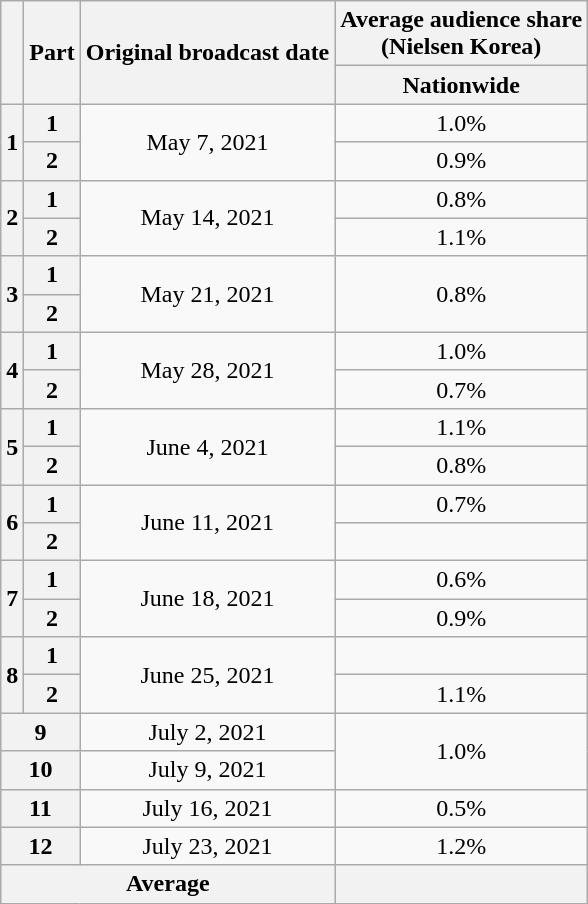<table class="wikitable" style="text-align:center">
<tr>
<th rowspan="2"></th>
<th rowspan="2">Part</th>
<th rowspan="2">Original broadcast date</th>
<th colspan="1">Average audience share<br>(Nielsen Korea)</th>
</tr>
<tr>
<th>Nationwide</th>
</tr>
<tr>
<th rowspan="2">1</th>
<th>1</th>
<td rowspan="2">May 7, 2021</td>
<td>1.0%</td>
</tr>
<tr>
<th>2</th>
<td>0.9%</td>
</tr>
<tr>
<th rowspan="2">2</th>
<th>1</th>
<td rowspan="2">May 14, 2021</td>
<td>0.8%</td>
</tr>
<tr>
<th>2</th>
<td>1.1%</td>
</tr>
<tr>
<th rowspan="2">3</th>
<th>1</th>
<td rowspan="2">May 21, 2021</td>
<td rowspan="2">0.8%</td>
</tr>
<tr>
<th>2</th>
</tr>
<tr>
<th rowspan="2">4</th>
<th>1</th>
<td rowspan="2">May 28, 2021</td>
<td>1.0%</td>
</tr>
<tr>
<th>2</th>
<td>0.7%</td>
</tr>
<tr>
<th rowspan="2">5</th>
<th>1</th>
<td rowspan="2">June 4, 2021</td>
<td>1.1%</td>
</tr>
<tr>
<th>2</th>
<td>0.8%</td>
</tr>
<tr>
<th rowspan="2">6</th>
<th>1</th>
<td rowspan="2">June 11, 2021</td>
<td>0.7%</td>
</tr>
<tr>
<th>2</th>
<td></td>
</tr>
<tr>
<th rowspan="2">7</th>
<th>1</th>
<td rowspan="2">June 18, 2021</td>
<td>0.6%</td>
</tr>
<tr>
<th>2</th>
<td>0.9%</td>
</tr>
<tr>
<th rowspan="2">8</th>
<th>1</th>
<td rowspan="2">June 25, 2021</td>
<td></td>
</tr>
<tr>
<th>2</th>
<td>1.1%</td>
</tr>
<tr>
<th colspan="2">9</th>
<td>July 2, 2021</td>
<td rowspan="2">1.0%</td>
</tr>
<tr>
<th colspan="2">10</th>
<td>July 9, 2021</td>
</tr>
<tr>
<th colspan="2">11</th>
<td>July 16, 2021</td>
<td>0.5%</td>
</tr>
<tr>
<th colspan="2">12</th>
<td>July 23, 2021</td>
<td>1.2%</td>
</tr>
<tr>
<th colspan="3">Average</th>
<th></th>
</tr>
</table>
